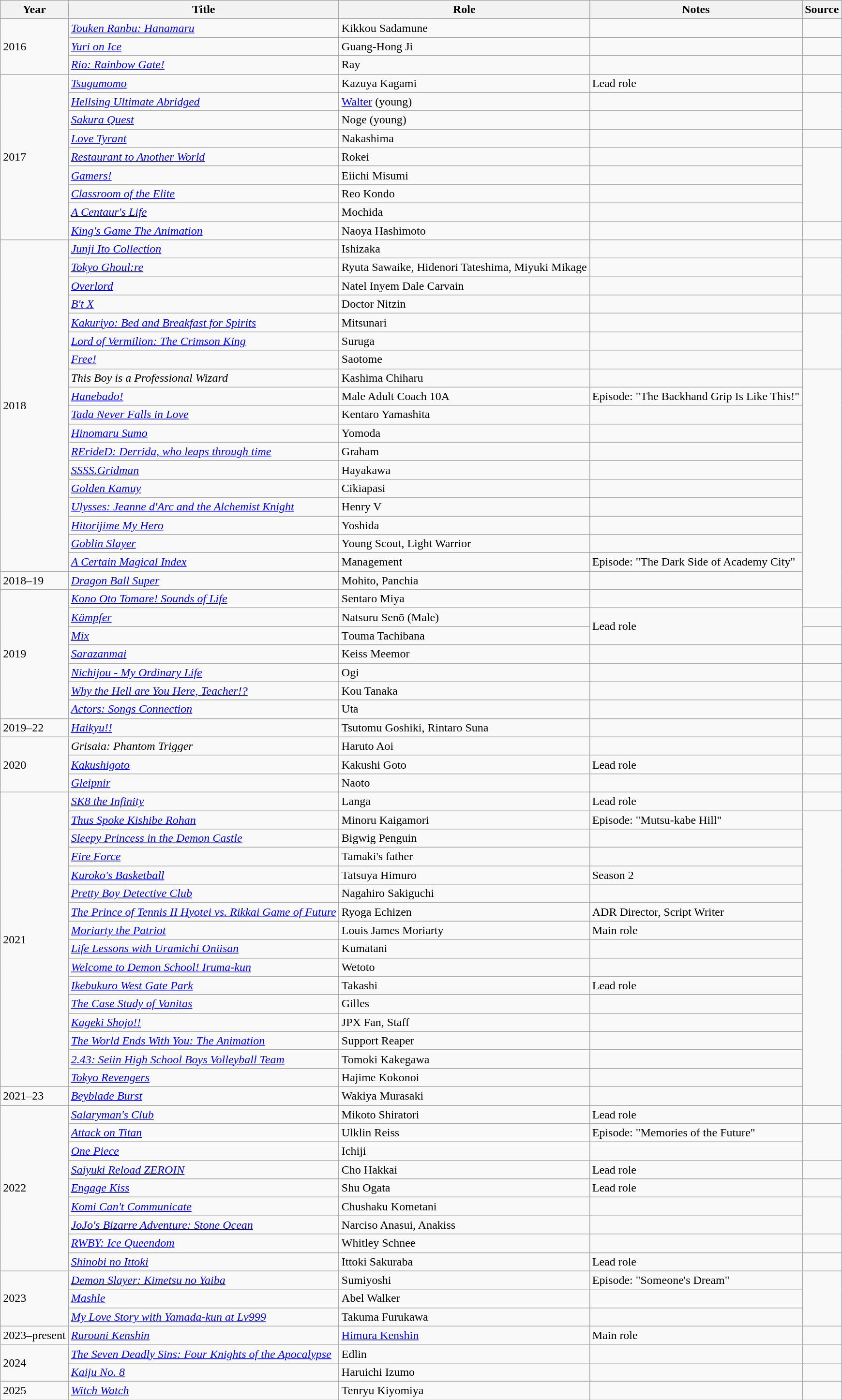<table class="wikitable sortable plainrowheaders">
<tr>
<th>Year</th>
<th>Title</th>
<th>Role</th>
<th class="unsortable">Notes</th>
<th class="unsortable">Source</th>
</tr>
<tr>
<td rowspan="3">2016</td>
<td><em><a href='#'>Touken Ranbu: Hanamaru</a></em></td>
<td>Kikkou Sadamune</td>
<td></td>
<td></td>
</tr>
<tr>
<td><em><a href='#'>Yuri on Ice</a></em></td>
<td>Guang-Hong Ji</td>
<td></td>
<td></td>
</tr>
<tr>
<td><em><a href='#'>Rio: Rainbow Gate!</a></em></td>
<td>Ray</td>
<td></td>
<td></td>
</tr>
<tr>
<td rowspan="9">2017</td>
<td><em><a href='#'>Tsugumomo</a></em></td>
<td>Kazuya Kagami</td>
<td>Lead role</td>
<td></td>
</tr>
<tr>
<td><em><a href='#'>Hellsing Ultimate Abridged</a></em></td>
<td><a href='#'>Walter</a> (young)</td>
<td></td>
<td rowspan="2"></td>
</tr>
<tr>
<td><em><a href='#'>Sakura Quest</a></em></td>
<td>Noge (young)</td>
<td></td>
</tr>
<tr>
<td><em><a href='#'>Love Tyrant</a></em></td>
<td>Nakashima</td>
<td></td>
<td></td>
</tr>
<tr>
<td><em><a href='#'>Restaurant to Another World</a></em></td>
<td>Rokei</td>
<td></td>
<td rowspan="4"></td>
</tr>
<tr>
<td><em><a href='#'>Gamers!</a></em></td>
<td>Eiichi Misumi</td>
<td></td>
</tr>
<tr>
<td><em><a href='#'>Classroom of the Elite</a></em></td>
<td>Reo Kondo</td>
<td></td>
</tr>
<tr>
<td><em><a href='#'>A Centaur's Life</a></em></td>
<td>Mochida</td>
<td></td>
</tr>
<tr>
<td><em><a href='#'>King's Game The Animation</a></em></td>
<td>Naoya Hashimoto</td>
<td></td>
<td></td>
</tr>
<tr>
<td rowspan="18">2018</td>
<td><em><a href='#'>Junji Ito Collection</a></em></td>
<td>Ishizaka</td>
<td></td>
<td></td>
</tr>
<tr>
<td><em><a href='#'>Tokyo Ghoul:re</a></em></td>
<td>Ryuta Sawaike, Hidenori Tateshima, Miyuki Mikage</td>
<td></td>
<td rowspan="2"></td>
</tr>
<tr>
<td><em><a href='#'>Overlord</a></em></td>
<td>Natel Inyem Dale Carvain</td>
<td></td>
</tr>
<tr>
<td><em><a href='#'>B't X</a></em></td>
<td>Doctor Nitzin</td>
<td></td>
<td></td>
</tr>
<tr>
<td><em><a href='#'>Kakuriyo: Bed and Breakfast for Spirits</a></em></td>
<td>Mitsunari</td>
<td></td>
<td rowspan="3"></td>
</tr>
<tr>
<td><em><a href='#'>Lord of Vermilion: The Crimson King</a></em></td>
<td>Suruga</td>
<td></td>
</tr>
<tr>
<td><em><a href='#'>Free!</a></em></td>
<td>Saotome</td>
<td></td>
</tr>
<tr>
<td><em>This Boy is a Professional Wizard</em></td>
<td>Kashima Chiharu</td>
<td></td>
<td rowspan="13"></td>
</tr>
<tr>
<td><em><a href='#'>Hanebado!</a></em></td>
<td>Male Adult Coach 10A</td>
<td>Episode: "The Backhand Grip Is Like This!"</td>
</tr>
<tr>
<td><em><a href='#'>Tada Never Falls in Love</a></em></td>
<td>Kentaro Yamashita</td>
<td></td>
</tr>
<tr>
<td><em><a href='#'>Hinomaru Sumo</a></em></td>
<td>Yomoda</td>
<td></td>
</tr>
<tr>
<td><em><a href='#'>RErideD: Derrida, who leaps through time</a></em></td>
<td>Graham</td>
<td></td>
</tr>
<tr>
<td><em><a href='#'>SSSS.Gridman</a></em></td>
<td>Hayakawa</td>
<td></td>
</tr>
<tr>
<td><em><a href='#'>Golden Kamuy</a></em></td>
<td>Cikiapasi</td>
<td></td>
</tr>
<tr>
<td><em><a href='#'>Ulysses: Jeanne d'Arc and the Alchemist Knight</a></em></td>
<td>Henry V</td>
<td></td>
</tr>
<tr>
<td><em><a href='#'>Hitorijime My Hero</a></em></td>
<td>Yoshida</td>
<td></td>
</tr>
<tr>
<td><em><a href='#'>Goblin Slayer</a></em></td>
<td>Young Scout, Light Warrior</td>
<td></td>
</tr>
<tr>
<td><em><a href='#'>A Certain Magical Index</a></em></td>
<td>Management</td>
<td>Episode: "The Dark Side of Academy City"</td>
</tr>
<tr>
<td>2018–19</td>
<td><em><a href='#'>Dragon Ball Super</a></em></td>
<td>Mohito, Panchia</td>
<td></td>
</tr>
<tr>
<td rowspan="7">2019</td>
<td><em><a href='#'>Kono Oto Tomare! Sounds of Life</a></em></td>
<td>Sentaro Miya</td>
<td></td>
</tr>
<tr>
<td><em><a href='#'>Kämpfer</a></em></td>
<td>Natsuru Senō (Male)</td>
<td rowspan="2">Lead role</td>
<td></td>
</tr>
<tr>
<td><em><a href='#'>Mix</a></em></td>
<td>Tоuma Tachibana</td>
<td></td>
</tr>
<tr>
<td><em><a href='#'>Sarazanmai</a></em></td>
<td>Keiss Meemor</td>
<td></td>
<td></td>
</tr>
<tr>
<td><em><a href='#'>Nichijou - My Ordinary Life</a></em></td>
<td>Ogi</td>
<td></td>
<td></td>
</tr>
<tr>
<td><em><a href='#'>Why the Hell are You Here, Teacher!?</a></em></td>
<td>Kou Tanaka</td>
<td></td>
<td></td>
</tr>
<tr>
<td><em><a href='#'>Actors: Songs Connection</a></em></td>
<td>Uta</td>
<td></td>
<td></td>
</tr>
<tr>
<td>2019–22</td>
<td><em><a href='#'>Haikyu!!</a></em></td>
<td>Tsutomu Goshiki, Rintaro Suna</td>
<td></td>
<td></td>
</tr>
<tr>
<td rowspan="3">2020</td>
<td><em>Grisaia: Phantom Trigger</em></td>
<td>Haruto Aoi</td>
<td></td>
<td></td>
</tr>
<tr>
<td><em><a href='#'>Kakushigoto</a></em></td>
<td>Kakushi Goto</td>
<td>Lead role</td>
<td></td>
</tr>
<tr>
<td><em><a href='#'>Gleipnir</a></em></td>
<td>Naoto</td>
<td></td>
<td></td>
</tr>
<tr>
<td rowspan="16">2021</td>
<td><em><a href='#'>SK8 the Infinity</a></em></td>
<td>Langa</td>
<td>Lead role</td>
<td></td>
</tr>
<tr>
<td><em><a href='#'>Thus Spoke Kishibe Rohan</a></em></td>
<td>Minoru Kaigamori</td>
<td>Episode: "Mutsu-kabe Hill"</td>
<td rowspan="16"></td>
</tr>
<tr>
<td><em><a href='#'>Sleepy Princess in the Demon Castle</a></em></td>
<td>Bigwig Penguin</td>
<td></td>
</tr>
<tr>
<td><em><a href='#'>Fire Force</a></em></td>
<td>Tamaki's father</td>
<td></td>
</tr>
<tr>
<td><em><a href='#'>Kuroko's Basketball</a></em></td>
<td>Tatsuya Himuro</td>
<td>Season 2</td>
</tr>
<tr>
<td><em><a href='#'>Pretty Boy Detective Club</a></em></td>
<td>Nagahiro Sakiguchi</td>
<td></td>
</tr>
<tr>
<td><em><a href='#'>The Prince of Tennis II Hyotei vs. Rikkai Game of Future</a></em></td>
<td>Ryoga Echizen</td>
<td>ADR Director, Script Writer</td>
</tr>
<tr>
<td><em><a href='#'>Moriarty the Patriot</a></em></td>
<td>Louis James Moriarty</td>
<td>Main role</td>
</tr>
<tr>
<td><em><a href='#'>Life Lessons with Uramichi Oniisan</a></em></td>
<td>Kumatani</td>
<td></td>
</tr>
<tr>
<td><em><a href='#'>Welcome to Demon School! Iruma-kun</a></em></td>
<td>Wetoto</td>
<td></td>
</tr>
<tr>
<td><em><a href='#'>Ikebukuro West Gate Park</a></em></td>
<td>Takashi</td>
<td>Lead role</td>
</tr>
<tr>
<td><em><a href='#'>The Case Study of Vanitas</a></em></td>
<td>Gilles</td>
<td></td>
</tr>
<tr>
<td><em><a href='#'>Kageki Shojo!!</a></em></td>
<td>JPX Fan, Staff</td>
<td></td>
</tr>
<tr>
<td><em><a href='#'>The World Ends With You: The Animation</a></em></td>
<td>Support Reaper</td>
<td></td>
</tr>
<tr>
<td><em><a href='#'>2.43: Seiin High School Boys Volleyball Team</a></em></td>
<td>Tomoki Kakegawa</td>
<td></td>
</tr>
<tr>
<td><em><a href='#'>Tokyo Revengers</a></em></td>
<td>Hajime Kokonoi</td>
<td></td>
</tr>
<tr>
<td>2021–23</td>
<td><em><a href='#'>Beyblade Burst</a></em></td>
<td>Wakiya Murasaki</td>
<td></td>
</tr>
<tr>
<td rowspan="9">2022</td>
<td><em><a href='#'>Salaryman's Club</a></em></td>
<td>Mikoto Shiratori</td>
<td>Lead role</td>
<td></td>
</tr>
<tr>
<td><em><a href='#'>Attack on Titan</a></em></td>
<td>Ulklin Reiss</td>
<td>Episode: "Memories of the Future"</td>
<td rowspan="2"></td>
</tr>
<tr>
<td><em><a href='#'>One Piece</a></em></td>
<td>Ichiji</td>
<td></td>
</tr>
<tr>
<td><em><a href='#'>Saiyuki Reload ZEROIN</a></em></td>
<td>Cho Hakkai</td>
<td>Lead role</td>
<td></td>
</tr>
<tr>
<td><em><a href='#'>Engage Kiss</a></em></td>
<td>Shu Ogata</td>
<td>Lead role</td>
<td></td>
</tr>
<tr>
<td><em><a href='#'>Komi Can't Communicate</a></em></td>
<td>Chushaku Kometani</td>
<td></td>
<td rowspan="2"></td>
</tr>
<tr>
<td><em><a href='#'>JoJo's Bizarre Adventure: Stone Ocean</a></em></td>
<td>Narciso Anasui, Anakiss</td>
<td></td>
</tr>
<tr>
<td><em><a href='#'>RWBY: Ice Queendom</a></em></td>
<td>Whitley Schnee</td>
<td></td>
<td></td>
</tr>
<tr>
<td><em><a href='#'>Shinobi no Ittoki</a></em></td>
<td>Ittoki Sakuraba</td>
<td>Lead role</td>
<td></td>
</tr>
<tr>
<td rowspan="3">2023</td>
<td><em><a href='#'>Demon Slayer: Kimetsu no Yaiba</a></em></td>
<td>Sumiyoshi</td>
<td>Episode: "Someone's Dream"</td>
<td rowspan="3"></td>
</tr>
<tr>
<td><em><a href='#'>Mashle</a></em></td>
<td>Abel Walker</td>
<td></td>
</tr>
<tr>
<td><em><a href='#'>My Love Story with Yamada-kun at Lv999</a></em></td>
<td>Takuma Furukawa</td>
<td></td>
</tr>
<tr>
<td>2023–present</td>
<td><em><a href='#'>Rurouni Kenshin</a></em></td>
<td><a href='#'>Himura Kenshin</a></td>
<td>Main role</td>
<td></td>
</tr>
<tr>
<td rowspan="2">2024</td>
<td><em><a href='#'>The Seven Deadly Sins: Four Knights of the Apocalypse</a></em></td>
<td>Edlin</td>
<td></td>
<td></td>
</tr>
<tr>
<td><em><a href='#'>Kaiju No. 8</a></em></td>
<td>Haruichi Izumo</td>
<td></td>
<td></td>
</tr>
<tr>
<td>2025</td>
<td><em><a href='#'>Witch Watch</a></em></td>
<td>Tenryu Kiyomiya</td>
<td></td>
<td></td>
</tr>
</table>
